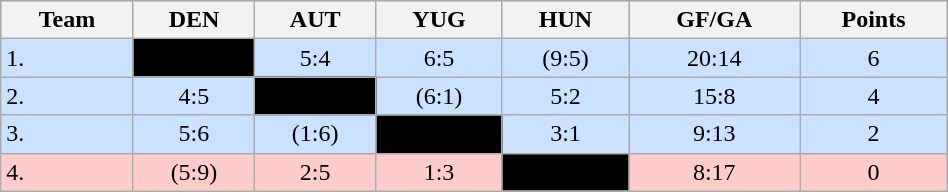<table class="wikitable" bgcolor="#EFEFFF" width="50%">
<tr bgcolor="#BCD2EE">
<th>Team</th>
<th>DEN</th>
<th>AUT</th>
<th>YUG</th>
<th>HUN</th>
<th>GF/GA</th>
<th>Points</th>
</tr>
<tr bgcolor="#CAE1FF" align="center">
<td align="left">1. </td>
<td style="background:#000000;"></td>
<td>5:4</td>
<td>6:5</td>
<td>(9:5)</td>
<td>20:14</td>
<td>6</td>
</tr>
<tr bgcolor="#CAE1FF" align="center">
<td align="left">2. </td>
<td>4:5</td>
<td style="background:#000000;"></td>
<td>(6:1)</td>
<td>5:2</td>
<td>15:8</td>
<td>4</td>
</tr>
<tr bgcolor="#CAE1FF" align="center">
<td align="left">3. </td>
<td>5:6</td>
<td>(1:6)</td>
<td style="background:#000000;"></td>
<td>3:1</td>
<td>9:13</td>
<td>2</td>
</tr>
<tr bgcolor="#ffcccc" align="center">
<td align="left">4. </td>
<td>(5:9)</td>
<td>2:5</td>
<td>1:3</td>
<td style="background:#000000;"></td>
<td>8:17</td>
<td>0</td>
</tr>
</table>
